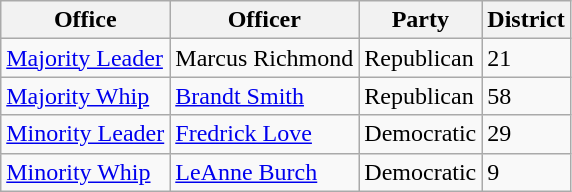<table class="wikitable">
<tr>
<th>Office</th>
<th>Officer</th>
<th>Party</th>
<th>District</th>
</tr>
<tr>
<td><a href='#'>Majority Leader</a></td>
<td>Marcus Richmond</td>
<td>Republican</td>
<td>21</td>
</tr>
<tr>
<td><a href='#'>Majority Whip</a></td>
<td><a href='#'>Brandt Smith</a></td>
<td>Republican</td>
<td>58</td>
</tr>
<tr>
<td><a href='#'>Minority Leader</a></td>
<td><a href='#'>Fredrick Love</a></td>
<td>Democratic</td>
<td>29</td>
</tr>
<tr>
<td><a href='#'>Minority Whip</a></td>
<td><a href='#'>LeAnne Burch</a></td>
<td>Democratic</td>
<td>9</td>
</tr>
</table>
